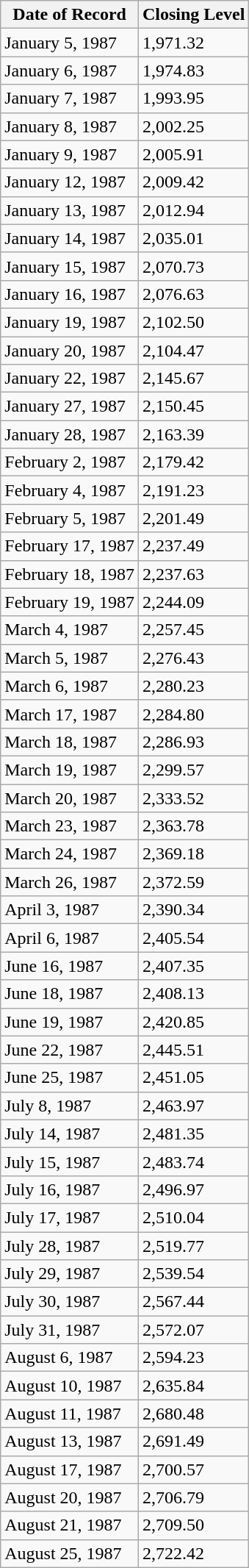<table class="wikitable">
<tr>
<th>Date of Record</th>
<th>Closing Level</th>
</tr>
<tr>
<td>January 5, 1987</td>
<td>1,971.32</td>
</tr>
<tr>
<td>January 6, 1987</td>
<td>1,974.83</td>
</tr>
<tr>
<td>January 7, 1987</td>
<td>1,993.95</td>
</tr>
<tr>
<td>January 8, 1987</td>
<td>2,002.25</td>
</tr>
<tr>
<td>January 9, 1987</td>
<td>2,005.91</td>
</tr>
<tr>
<td>January 12, 1987</td>
<td>2,009.42</td>
</tr>
<tr>
<td>January 13, 1987</td>
<td>2,012.94</td>
</tr>
<tr>
<td>January 14, 1987</td>
<td>2,035.01</td>
</tr>
<tr>
<td>January 15, 1987</td>
<td>2,070.73</td>
</tr>
<tr>
<td>January 16, 1987</td>
<td>2,076.63</td>
</tr>
<tr>
<td>January 19, 1987</td>
<td>2,102.50</td>
</tr>
<tr>
<td>January 20, 1987</td>
<td>2,104.47</td>
</tr>
<tr>
<td>January 22, 1987</td>
<td>2,145.67</td>
</tr>
<tr>
<td>January 27, 1987</td>
<td>2,150.45</td>
</tr>
<tr>
<td>January 28, 1987</td>
<td>2,163.39</td>
</tr>
<tr>
<td>February 2, 1987</td>
<td>2,179.42</td>
</tr>
<tr>
<td>February 4, 1987</td>
<td>2,191.23</td>
</tr>
<tr>
<td>February 5, 1987</td>
<td>2,201.49</td>
</tr>
<tr>
<td>February 17, 1987</td>
<td>2,237.49</td>
</tr>
<tr>
<td>February 18, 1987</td>
<td>2,237.63</td>
</tr>
<tr>
<td>February 19, 1987</td>
<td>2,244.09</td>
</tr>
<tr>
<td>March 4, 1987</td>
<td>2,257.45</td>
</tr>
<tr>
<td>March 5, 1987</td>
<td>2,276.43</td>
</tr>
<tr>
<td>March 6, 1987</td>
<td>2,280.23</td>
</tr>
<tr>
<td>March 17, 1987</td>
<td>2,284.80</td>
</tr>
<tr>
<td>March 18, 1987</td>
<td>2,286.93</td>
</tr>
<tr>
<td>March 19, 1987</td>
<td>2,299.57</td>
</tr>
<tr>
<td>March 20, 1987</td>
<td>2,333.52</td>
</tr>
<tr>
<td>March 23, 1987</td>
<td>2,363.78</td>
</tr>
<tr>
<td>March 24, 1987</td>
<td>2,369.18</td>
</tr>
<tr>
<td>March 26, 1987</td>
<td>2,372.59</td>
</tr>
<tr>
<td>April 3, 1987</td>
<td>2,390.34</td>
</tr>
<tr>
<td>April 6, 1987</td>
<td>2,405.54</td>
</tr>
<tr>
<td>June 16, 1987</td>
<td>2,407.35</td>
</tr>
<tr>
<td>June 18, 1987</td>
<td>2,408.13</td>
</tr>
<tr>
<td>June 19, 1987</td>
<td>2,420.85</td>
</tr>
<tr>
<td>June 22, 1987</td>
<td>2,445.51</td>
</tr>
<tr>
<td>June 25, 1987</td>
<td>2,451.05</td>
</tr>
<tr>
<td>July 8, 1987</td>
<td>2,463.97</td>
</tr>
<tr>
<td>July 14, 1987</td>
<td>2,481.35</td>
</tr>
<tr>
<td>July 15, 1987</td>
<td>2,483.74</td>
</tr>
<tr>
<td>July 16, 1987</td>
<td>2,496.97</td>
</tr>
<tr>
<td>July 17, 1987</td>
<td>2,510.04</td>
</tr>
<tr>
<td>July 28, 1987</td>
<td>2,519.77</td>
</tr>
<tr>
<td>July 29, 1987</td>
<td>2,539.54</td>
</tr>
<tr>
<td>July 30, 1987</td>
<td>2,567.44</td>
</tr>
<tr>
<td>July 31, 1987</td>
<td>2,572.07</td>
</tr>
<tr>
<td>August 6, 1987</td>
<td>2,594.23</td>
</tr>
<tr>
<td>August 10, 1987</td>
<td>2,635.84</td>
</tr>
<tr>
<td>August 11, 1987</td>
<td>2,680.48</td>
</tr>
<tr>
<td>August 13, 1987</td>
<td>2,691.49</td>
</tr>
<tr>
<td>August 17, 1987</td>
<td>2,700.57</td>
</tr>
<tr>
<td>August 20, 1987</td>
<td>2,706.79</td>
</tr>
<tr>
<td>August 21, 1987</td>
<td>2,709.50</td>
</tr>
<tr>
<td>August 25, 1987</td>
<td>2,722.42</td>
</tr>
</table>
